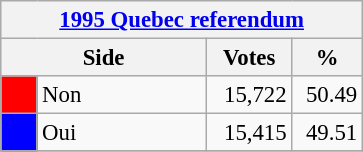<table class="wikitable" style="font-size: 95%; clear:both">
<tr style="background-color:#E9E9E9">
<th colspan=4><a href='#'>1995 Quebec referendum</a></th>
</tr>
<tr style="background-color:#E9E9E9">
<th colspan=2 style="width: 130px">Side</th>
<th style="width: 50px">Votes</th>
<th style="width: 40px">%</th>
</tr>
<tr>
<td bgcolor="red"></td>
<td>Non</td>
<td align="right">15,722</td>
<td align="right">50.49</td>
</tr>
<tr>
<td bgcolor="blue"></td>
<td>Oui</td>
<td align="right">15,415</td>
<td align="right">49.51</td>
</tr>
<tr>
</tr>
</table>
